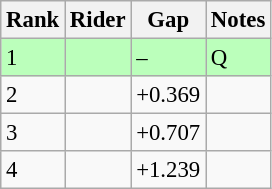<table class="wikitable" style="font-size:95%" style="text-align:center; width:35em;">
<tr>
<th>Rank</th>
<th>Rider</th>
<th>Gap</th>
<th>Notes</th>
</tr>
<tr bgcolor=bbffbb>
<td>1</td>
<td align=left></td>
<td>–</td>
<td>Q</td>
</tr>
<tr>
<td>2</td>
<td align=left></td>
<td>+0.369</td>
<td></td>
</tr>
<tr>
<td>3</td>
<td align=left></td>
<td>+0.707</td>
<td></td>
</tr>
<tr>
<td>4</td>
<td align=left></td>
<td>+1.239</td>
<td></td>
</tr>
</table>
